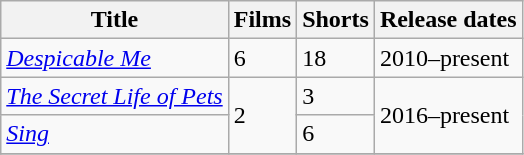<table class="wikitable sortable">
<tr>
<th>Title</th>
<th>Films</th>
<th>Shorts</th>
<th>Release dates</th>
</tr>
<tr>
<td><em><a href='#'>Despicable Me</a></em></td>
<td>6</td>
<td>18</td>
<td>2010–present</td>
</tr>
<tr>
<td><em><a href='#'>The Secret Life of Pets</a></em></td>
<td rowspan=2>2</td>
<td>3</td>
<td rowspan=2>2016–present</td>
</tr>
<tr>
<td><em><a href='#'>Sing</a></em></td>
<td>6</td>
</tr>
<tr>
</tr>
</table>
